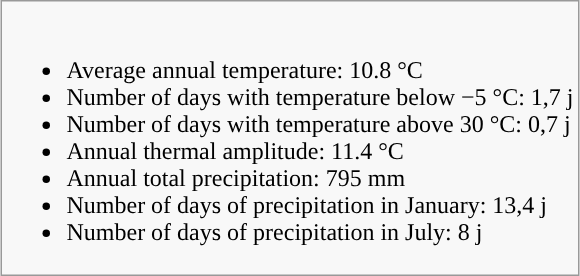<table align="center" bgcolor="#F8F8F8" | style="border: 1px solid #999">
<tr>
<td><br><ul><li>Average annual temperature: 10.8 °C</li><li>Number of days with temperature below −5 °C: 1,7 j</li><li>Number of days with temperature above 30 °C: 0,7 j</li><li>Annual thermal amplitude: 11.4 °C</li><li>Annual total precipitation: 795 mm</li><li>Number of days of precipitation in January: 13,4 j</li><li>Number of days of precipitation in July: 8 j</li></ul></td>
</tr>
</table>
